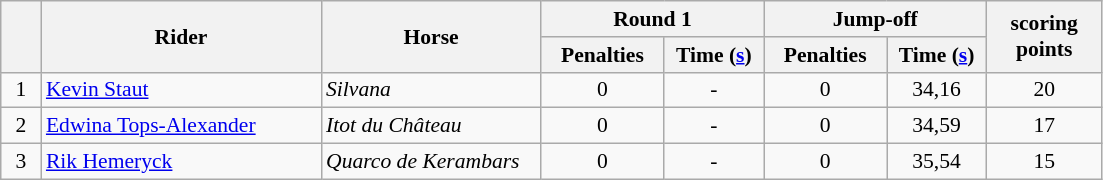<table class="wikitable" style="font-size: 90%">
<tr>
<th rowspan=2 width=20></th>
<th rowspan=2 width=180>Rider</th>
<th rowspan=2 width=140>Horse</th>
<th colspan=2>Round 1</th>
<th colspan=2>Jump-off</th>
<th rowspan=2 width=70>scoring<br>points</th>
</tr>
<tr>
<th width=75>Penalties</th>
<th width=60>Time (<a href='#'>s</a>)</th>
<th width=75>Penalties</th>
<th width=60>Time (<a href='#'>s</a>)</th>
</tr>
<tr>
<td align=center>1</td>
<td> <a href='#'>Kevin Staut</a></td>
<td><em>Silvana</em></td>
<td align=center>0</td>
<td align=center>-</td>
<td align=center>0</td>
<td align=center>34,16</td>
<td align=center>20</td>
</tr>
<tr>
<td align=center>2</td>
<td> <a href='#'>Edwina Tops-Alexander</a></td>
<td><em>Itot du Château</em></td>
<td align=center>0</td>
<td align=center>-</td>
<td align=center>0</td>
<td align=center>34,59</td>
<td align=center>17</td>
</tr>
<tr>
<td align=center>3</td>
<td> <a href='#'>Rik Hemeryck</a></td>
<td><em>Quarco de Kerambars</em></td>
<td align=center>0</td>
<td align=center>-</td>
<td align=center>0</td>
<td align=center>35,54</td>
<td align=center>15</td>
</tr>
</table>
